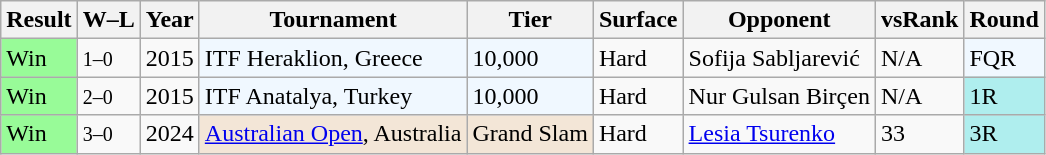<table class="wikitable sortable">
<tr>
<th>Result</th>
<th class="unsortable">W–L</th>
<th>Year</th>
<th>Tournament</th>
<th>Tier</th>
<th>Surface</th>
<th>Opponent</th>
<th>vsRank</th>
<th>Round</th>
</tr>
<tr>
<td bgcolor=98FB98>Win</td>
<td><small>1–0</small></td>
<td>2015</td>
<td bgcolor=f0f8ff>ITF Heraklion, Greece</td>
<td bgcolor=f0f8ff>10,000</td>
<td>Hard</td>
<td> Sofija Sabljarević</td>
<td>N/A</td>
<td bgcolor=f0f8ff>FQR</td>
</tr>
<tr>
<td bgcolor=98FB98>Win</td>
<td><small>2–0</small></td>
<td>2015</td>
<td bgcolor=f0f8ff>ITF Anatalya, Turkey</td>
<td bgcolor=f0f8ff>10,000</td>
<td>Hard</td>
<td> Nur Gulsan Birçen</td>
<td>N/A</td>
<td bgcolor=afeeee>1R</td>
</tr>
<tr>
<td bgcolor=98FB98>Win</td>
<td><small>3–0</small></td>
<td>2024</td>
<td bgcolor=f3e6d7><a href='#'>Australian Open</a>, Australia</td>
<td bgcolor=f3e6d7>Grand Slam</td>
<td>Hard</td>
<td> <a href='#'>Lesia Tsurenko</a></td>
<td>33</td>
<td bgcolor=afeeee>3R</td>
</tr>
</table>
